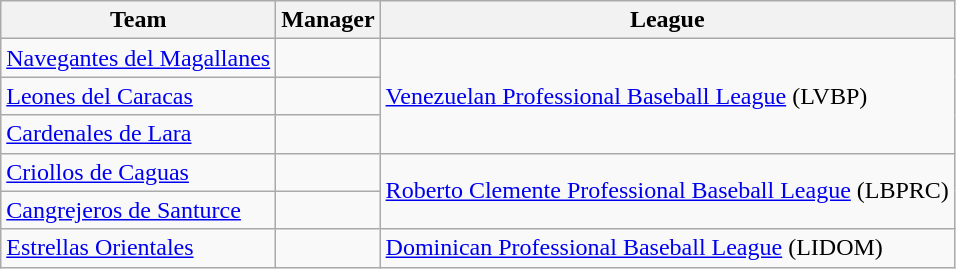<table class="wikitable">
<tr>
<th>Team</th>
<th>Manager</th>
<th>League</th>
</tr>
<tr>
<td>  <a href='#'>Navegantes del Magallanes</a></td>
<td></td>
<td rowspan=3><a href='#'>Venezuelan Professional Baseball League</a> (LVBP)</td>
</tr>
<tr>
<td> <a href='#'>Leones del Caracas</a></td>
<td></td>
</tr>
<tr>
<td> <a href='#'>Cardenales de Lara</a></td>
<td></td>
</tr>
<tr>
<td> <a href='#'>Criollos de Caguas</a></td>
<td></td>
<td rowspan=2><a href='#'>Roberto Clemente Professional Baseball League</a> (LBPRC)</td>
</tr>
<tr>
<td> <a href='#'>Cangrejeros de Santurce</a></td>
<td></td>
</tr>
<tr>
<td> <a href='#'>Estrellas Orientales</a></td>
<td></td>
<td><a href='#'>Dominican Professional Baseball League</a> (LIDOM)</td>
</tr>
</table>
